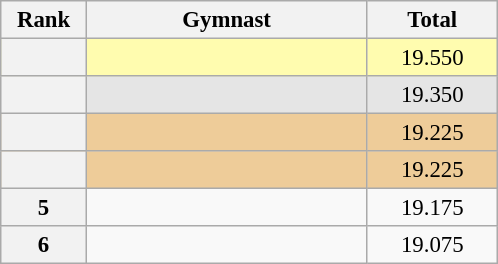<table class="wikitable sortable" style="text-align:center; font-size:95%">
<tr>
<th scope="col" style="width:50px;">Rank</th>
<th scope="col" style="width:180px;">Gymnast</th>
<th scope="col" style="width:80px;">Total</th>
</tr>
<tr style="background:#fffcaf;">
<th scope=row style="text-align:center"></th>
<td style="text-align:left;"></td>
<td>19.550</td>
</tr>
<tr style="background:#e5e5e5;">
<th scope=row style="text-align:center"></th>
<td style="text-align:left;"></td>
<td>19.350</td>
</tr>
<tr style="background:#ec9;">
<th scope=row style="text-align:center"></th>
<td style="text-align:left;"></td>
<td>19.225</td>
</tr>
<tr style="background:#ec9;">
<th scope=row style="text-align:center"></th>
<td style="text-align:left;"></td>
<td>19.225</td>
</tr>
<tr>
<th scope=row style="text-align:center">5</th>
<td style="text-align:left;"></td>
<td>19.175</td>
</tr>
<tr>
<th scope=row style="text-align:center">6</th>
<td style="text-align:left;"></td>
<td>19.075</td>
</tr>
</table>
